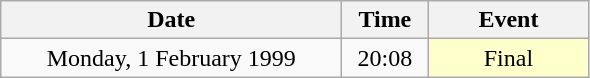<table class = "wikitable" style="text-align:center;">
<tr>
<th width=220>Date</th>
<th width=50>Time</th>
<th width=100>Event</th>
</tr>
<tr>
<td>Monday, 1 February 1999</td>
<td>20:08</td>
<td bgcolor=ffffcc>Final</td>
</tr>
</table>
